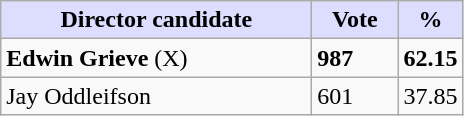<table class="wikitable">
<tr>
<th style="background:#ddf;" width="200px">Director candidate</th>
<th style="background:#ddf;" width="50px">Vote</th>
<th style="background:#ddf;" width="30px">%</th>
</tr>
<tr>
<td><strong>Edwin Grieve</strong> (X)</td>
<td><strong>987</strong></td>
<td><strong>62.15</strong></td>
</tr>
<tr>
<td>Jay Oddleifson</td>
<td>601</td>
<td>37.85</td>
</tr>
</table>
